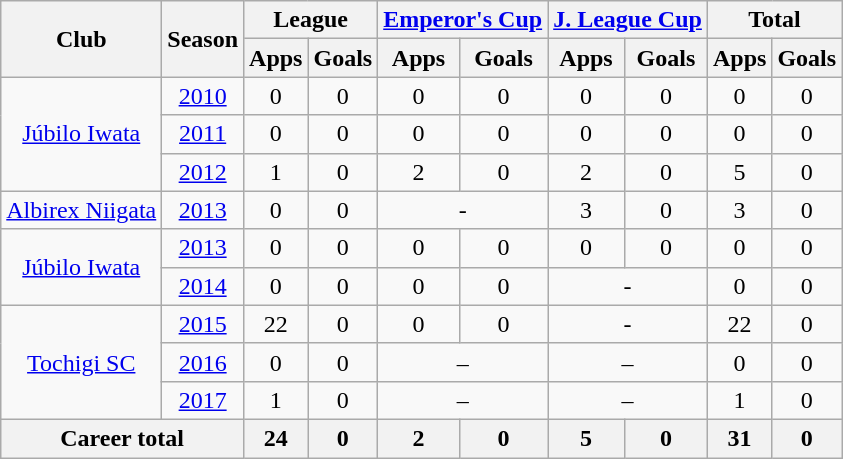<table class="wikitable" style="text-align:center;">
<tr>
<th rowspan="2">Club</th>
<th rowspan="2">Season</th>
<th colspan="2">League</th>
<th colspan="2"><a href='#'>Emperor's Cup</a></th>
<th colspan="2"><a href='#'>J. League Cup</a></th>
<th colspan="2">Total</th>
</tr>
<tr>
<th>Apps</th>
<th>Goals</th>
<th>Apps</th>
<th>Goals</th>
<th>Apps</th>
<th>Goals</th>
<th>Apps</th>
<th>Goals</th>
</tr>
<tr>
<td rowspan="3"><a href='#'>Júbilo Iwata</a></td>
<td><a href='#'>2010</a></td>
<td>0</td>
<td>0</td>
<td>0</td>
<td>0</td>
<td>0</td>
<td>0</td>
<td>0</td>
<td>0</td>
</tr>
<tr>
<td><a href='#'>2011</a></td>
<td>0</td>
<td>0</td>
<td>0</td>
<td>0</td>
<td>0</td>
<td>0</td>
<td>0</td>
<td>0</td>
</tr>
<tr>
<td><a href='#'>2012</a></td>
<td>1</td>
<td>0</td>
<td>2</td>
<td>0</td>
<td>2</td>
<td>0</td>
<td>5</td>
<td>0</td>
</tr>
<tr>
<td><a href='#'>Albirex Niigata</a></td>
<td><a href='#'>2013</a></td>
<td>0</td>
<td>0</td>
<td colspan="2">-</td>
<td>3</td>
<td>0</td>
<td>3</td>
<td>0</td>
</tr>
<tr>
<td rowspan="2"><a href='#'>Júbilo Iwata</a></td>
<td><a href='#'>2013</a></td>
<td>0</td>
<td>0</td>
<td>0</td>
<td>0</td>
<td>0</td>
<td>0</td>
<td>0</td>
<td>0</td>
</tr>
<tr>
<td><a href='#'>2014</a></td>
<td>0</td>
<td>0</td>
<td>0</td>
<td>0</td>
<td colspan="2">-</td>
<td>0</td>
<td>0</td>
</tr>
<tr>
<td rowspan="3"><a href='#'>Tochigi SC</a></td>
<td><a href='#'>2015</a></td>
<td>22</td>
<td>0</td>
<td>0</td>
<td>0</td>
<td colspan="2">-</td>
<td>22</td>
<td>0</td>
</tr>
<tr>
<td><a href='#'>2016</a></td>
<td>0</td>
<td>0</td>
<td colspan="2">–</td>
<td colspan="2">–</td>
<td>0</td>
<td>0</td>
</tr>
<tr>
<td><a href='#'>2017</a></td>
<td>1</td>
<td>0</td>
<td colspan="2">–</td>
<td colspan="2">–</td>
<td>1</td>
<td>0</td>
</tr>
<tr>
<th colspan="2">Career total</th>
<th>24</th>
<th>0</th>
<th>2</th>
<th>0</th>
<th>5</th>
<th>0</th>
<th>31</th>
<th>0</th>
</tr>
</table>
